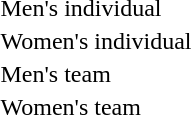<table>
<tr>
<td>Men's individual</td>
<td></td>
<td></td>
<td></td>
</tr>
<tr>
<td>Women's individual</td>
<td></td>
<td></td>
<td></td>
</tr>
<tr>
<td>Men's team</td>
<td></td>
<td></td>
<td></td>
</tr>
<tr>
<td>Women's team</td>
<td></td>
<td></td>
<td></td>
</tr>
<tr>
</tr>
</table>
